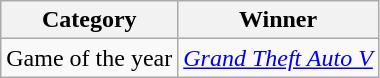<table class="wikitable">
<tr>
<th>Category</th>
<th>Winner</th>
</tr>
<tr>
<td>Game of the year</td>
<td><em><a href='#'>Grand Theft Auto V</a></em></td>
</tr>
</table>
